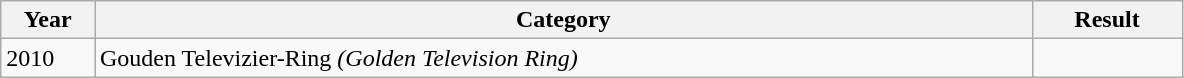<table class="wikitable sortable">
<tr>
<th style="width:5%;">Year</th>
<th style="width:50%;">Category</th>
<th style="width:8%;">Result</th>
</tr>
<tr>
<td rowspan="6">2010</td>
<td>Gouden Televizier-Ring <em>(Golden Television Ring)</em></td>
<td></td>
</tr>
</table>
